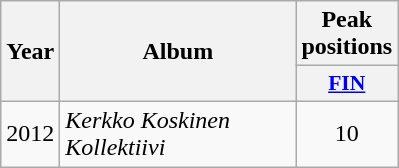<table class="wikitable">
<tr>
<th rowspan="2" width="10">Year</th>
<th rowspan="2" width="150">Album</th>
<th colspan="1" width="20">Peak positions</th>
</tr>
<tr>
<th scope="col" style="width:3em;font-size:90%;"><a href='#'>FIN</a><br></th>
</tr>
<tr>
<td style="text-align:center;">2012</td>
<td><em>Kerkko Koskinen Kollektiivi</em></td>
<td style="text-align:center;">10</td>
</tr>
</table>
